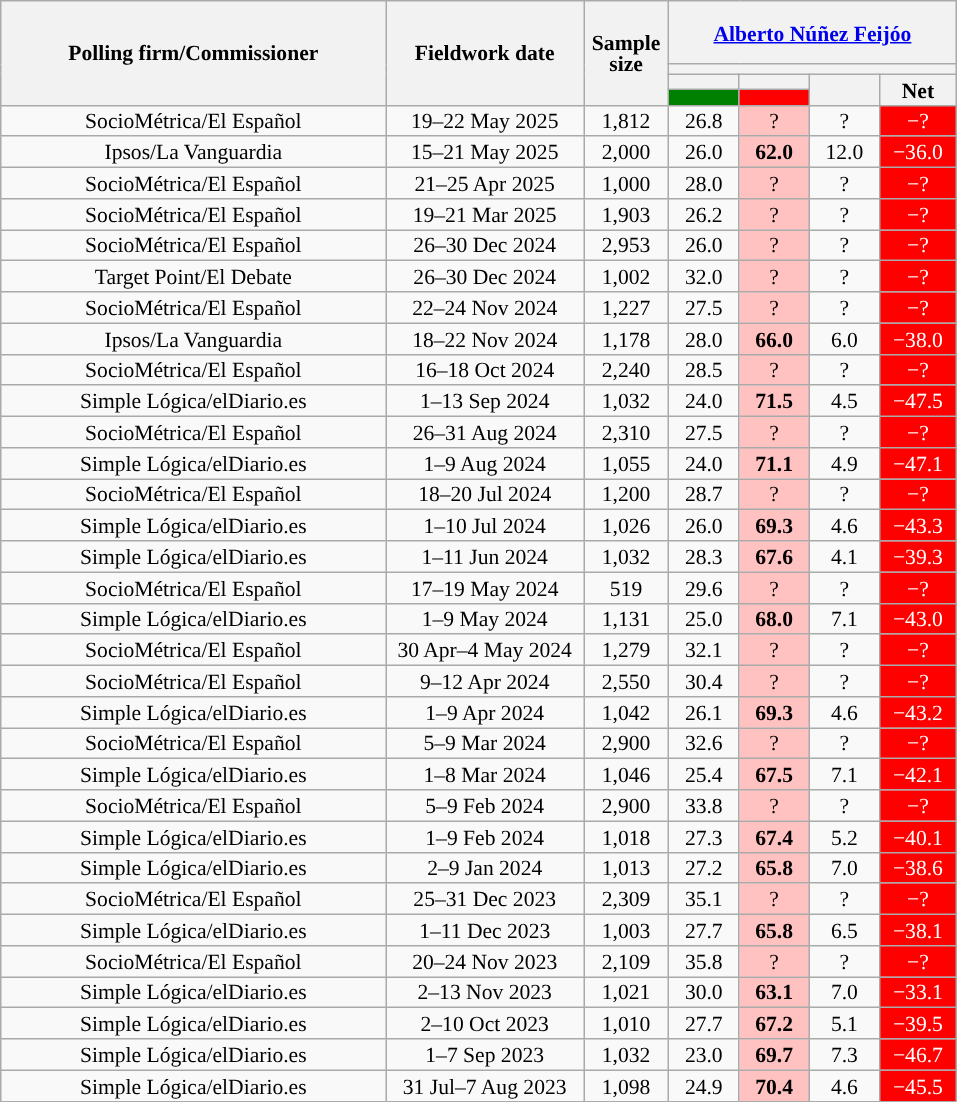<table class="wikitable collapsible collapsed" style="text-align:center; font-size:90%; line-height:14px;">
<tr style="height:42px;">
<th style="width:250px;" rowspan="4">Polling firm/Commissioner</th>
<th style="width:125px;" rowspan="4">Fieldwork date</th>
<th style="width:50px;" rowspan="4">Sample size</th>
<th style="width:185px;" colspan="4"><a href='#'>Alberto Núñez Feijóo</a><br></th>
</tr>
<tr>
<th colspan="4" style="background:"></th>
</tr>
<tr>
<th style="width:30px;"></th>
<th style="width:30px;"></th>
<th style="width:30px;" rowspan="2"></th>
<th style="width:30px;" rowspan="2">Net</th>
</tr>
<tr>
<th style="color:inherit;background:#008000;"></th>
<th style="color:inherit;background:#FF0000;"></th>
</tr>
<tr>
<td>SocioMétrica/El Español</td>
<td>19–22 May 2025</td>
<td>1,812</td>
<td>26.8</td>
<td style="background:#FFC2C1;">?</td>
<td>?</td>
<td style="background:#FF0000; color:white;">−?</td>
</tr>
<tr>
<td>Ipsos/La Vanguardia</td>
<td>15–21 May 2025</td>
<td>2,000</td>
<td>26.0</td>
<td style="background:#FFC2C1;"><strong>62.0</strong></td>
<td>12.0</td>
<td style="background:#FF0000; color:white;">−36.0</td>
</tr>
<tr>
<td>SocioMétrica/El Español</td>
<td>21–25 Apr 2025</td>
<td>1,000</td>
<td>28.0</td>
<td style="background:#FFC2C1;">?</td>
<td>?</td>
<td style="background:#FF0000; color:white;">−?</td>
</tr>
<tr>
<td>SocioMétrica/El Español</td>
<td>19–21 Mar 2025</td>
<td>1,903</td>
<td>26.2</td>
<td style="background:#FFC2C1;">?</td>
<td>?</td>
<td style="background:#FF0000; color:white;">−?</td>
</tr>
<tr>
<td>SocioMétrica/El Español</td>
<td>26–30 Dec 2024</td>
<td>2,953</td>
<td>26.0</td>
<td style="background:#FFC2C1;">?</td>
<td>?</td>
<td style="background:#FF0000; color:white;">−?</td>
</tr>
<tr>
<td>Target Point/El Debate</td>
<td>26–30 Dec 2024</td>
<td>1,002</td>
<td>32.0</td>
<td style="background:#FFC2C1;">?</td>
<td>?</td>
<td style="background:#FF0000; color:white;">−?</td>
</tr>
<tr>
<td>SocioMétrica/El Español</td>
<td>22–24 Nov 2024</td>
<td>1,227</td>
<td>27.5</td>
<td style="background:#FFC2C1;">?</td>
<td>?</td>
<td style="background:#FF0000; color:white;">−?</td>
</tr>
<tr>
<td>Ipsos/La Vanguardia</td>
<td>18–22 Nov 2024</td>
<td>1,178</td>
<td>28.0</td>
<td style="background:#FFC2C1;"><strong>66.0</strong></td>
<td>6.0</td>
<td style="background:#FF0000; color:white;">−38.0</td>
</tr>
<tr>
<td>SocioMétrica/El Español</td>
<td>16–18 Oct 2024</td>
<td>2,240</td>
<td>28.5</td>
<td style="background:#FFC2C1;">?</td>
<td>?</td>
<td style="background:#FF0000; color:white;">−?</td>
</tr>
<tr>
<td>Simple Lógica/elDiario.es</td>
<td>1–13 Sep 2024</td>
<td>1,032</td>
<td>24.0</td>
<td style="background:#FFC2C1;"><strong>71.5</strong></td>
<td>4.5</td>
<td style="background:#FF0000; color:white;">−47.5</td>
</tr>
<tr>
<td>SocioMétrica/El Español</td>
<td>26–31 Aug 2024</td>
<td>2,310</td>
<td>27.5</td>
<td style="background:#FFC2C1;">?</td>
<td>?</td>
<td style="background:#FF0000; color:white;">−?</td>
</tr>
<tr>
<td>Simple Lógica/elDiario.es</td>
<td>1–9 Aug 2024</td>
<td>1,055</td>
<td>24.0</td>
<td style="background:#FFC2C1;"><strong>71.1</strong></td>
<td>4.9</td>
<td style="background:#FF0000; color:white;">−47.1</td>
</tr>
<tr>
<td>SocioMétrica/El Español</td>
<td>18–20 Jul 2024</td>
<td>1,200</td>
<td>28.7</td>
<td style="background:#FFC2C1;">?</td>
<td>?</td>
<td style="background:#FF0000; color:white;">−?</td>
</tr>
<tr>
<td>Simple Lógica/elDiario.es</td>
<td>1–10 Jul 2024</td>
<td>1,026</td>
<td>26.0</td>
<td style="background:#FFC2C1;"><strong>69.3</strong></td>
<td>4.6</td>
<td style="background:#FF0000; color:white;">−43.3</td>
</tr>
<tr>
<td>Simple Lógica/elDiario.es</td>
<td>1–11 Jun 2024</td>
<td>1,032</td>
<td>28.3</td>
<td style="background:#FFC2C1;"><strong>67.6</strong></td>
<td>4.1</td>
<td style="background:#FF0000; color:white;">−39.3</td>
</tr>
<tr>
<td>SocioMétrica/El Español</td>
<td>17–19 May 2024</td>
<td>519</td>
<td>29.6</td>
<td style="background:#FFC2C1;">?</td>
<td>?</td>
<td style="background:#FF0000; color:white;">−?</td>
</tr>
<tr>
<td>Simple Lógica/elDiario.es</td>
<td>1–9 May 2024</td>
<td>1,131</td>
<td>25.0</td>
<td style="background:#FFC2C1;"><strong>68.0</strong></td>
<td>7.1</td>
<td style="background:#FF0000; color:white;">−43.0</td>
</tr>
<tr>
<td>SocioMétrica/El Español</td>
<td>30 Apr–4 May 2024</td>
<td>1,279</td>
<td>32.1</td>
<td style="background:#FFC2C1;">?</td>
<td>?</td>
<td style="background:#FF0000; color:white;">−?</td>
</tr>
<tr>
<td>SocioMétrica/El Español</td>
<td>9–12 Apr 2024</td>
<td>2,550</td>
<td>30.4</td>
<td style="background:#FFC2C1;">?</td>
<td>?</td>
<td style="background:#FF0000; color:white;">−?</td>
</tr>
<tr>
<td>Simple Lógica/elDiario.es</td>
<td>1–9 Apr 2024</td>
<td>1,042</td>
<td>26.1</td>
<td style="background:#FFC2C1;"><strong>69.3</strong></td>
<td>4.6</td>
<td style="background:#FF0000; color:white;">−43.2</td>
</tr>
<tr>
<td>SocioMétrica/El Español</td>
<td>5–9 Mar 2024</td>
<td>2,900</td>
<td>32.6</td>
<td style="background:#FFC2C1;">?</td>
<td>?</td>
<td style="background:#FF0000; color:white;">−?</td>
</tr>
<tr>
<td>Simple Lógica/elDiario.es</td>
<td>1–8 Mar 2024</td>
<td>1,046</td>
<td>25.4</td>
<td style="background:#FFC2C1;"><strong>67.5</strong></td>
<td>7.1</td>
<td style="background:#FF0000; color:white;">−42.1</td>
</tr>
<tr>
<td>SocioMétrica/El Español</td>
<td>5–9 Feb 2024</td>
<td>2,900</td>
<td>33.8</td>
<td style="background:#FFC2C1;">?</td>
<td>?</td>
<td style="background:#FF0000; color:white;">−?</td>
</tr>
<tr>
<td>Simple Lógica/elDiario.es</td>
<td>1–9 Feb 2024</td>
<td>1,018</td>
<td>27.3</td>
<td style="background:#FFC2C1;"><strong>67.4</strong></td>
<td>5.2</td>
<td style="background:#FF0000; color:white;">−40.1</td>
</tr>
<tr>
<td>Simple Lógica/elDiario.es</td>
<td>2–9 Jan 2024</td>
<td>1,013</td>
<td>27.2</td>
<td style="background:#FFC2C1;"><strong>65.8</strong></td>
<td>7.0</td>
<td style="background:#FF0000; color:white;">−38.6</td>
</tr>
<tr>
<td>SocioMétrica/El Español</td>
<td>25–31 Dec 2023</td>
<td>2,309</td>
<td>35.1</td>
<td style="background:#FFC2C1;">?</td>
<td>?</td>
<td style="background:#FF0000; color:white;">−?</td>
</tr>
<tr>
<td>Simple Lógica/elDiario.es</td>
<td>1–11 Dec 2023</td>
<td>1,003</td>
<td>27.7</td>
<td style="background:#FFC2C1;"><strong>65.8</strong></td>
<td>6.5</td>
<td style="background:#FF0000; color:white;">−38.1</td>
</tr>
<tr>
<td>SocioMétrica/El Español</td>
<td>20–24 Nov 2023</td>
<td>2,109</td>
<td>35.8</td>
<td style="background:#FFC2C1;">?</td>
<td>?</td>
<td style="background:#FF0000; color:white;">−?</td>
</tr>
<tr>
<td>Simple Lógica/elDiario.es</td>
<td>2–13 Nov 2023</td>
<td>1,021</td>
<td>30.0</td>
<td style="background:#FFC2C1;"><strong>63.1</strong></td>
<td>7.0</td>
<td style="background:#FF0000; color:white;">−33.1</td>
</tr>
<tr>
<td>Simple Lógica/elDiario.es</td>
<td>2–10 Oct 2023</td>
<td>1,010</td>
<td>27.7</td>
<td style="background:#FFC2C1;"><strong>67.2</strong></td>
<td>5.1</td>
<td style="background:#FF0000; color:white;">−39.5</td>
</tr>
<tr>
<td>Simple Lógica/elDiario.es</td>
<td>1–7 Sep 2023</td>
<td>1,032</td>
<td>23.0</td>
<td style="background:#FFC2C1;"><strong>69.7</strong></td>
<td>7.3</td>
<td style="background:#FF0000; color:white;">−46.7</td>
</tr>
<tr>
<td>Simple Lógica/elDiario.es</td>
<td>31 Jul–7 Aug 2023</td>
<td>1,098</td>
<td>24.9</td>
<td style="background:#FFC2C1;"><strong>70.4</strong></td>
<td>4.6</td>
<td style="background:#FF0000; color:white;">−45.5</td>
</tr>
</table>
